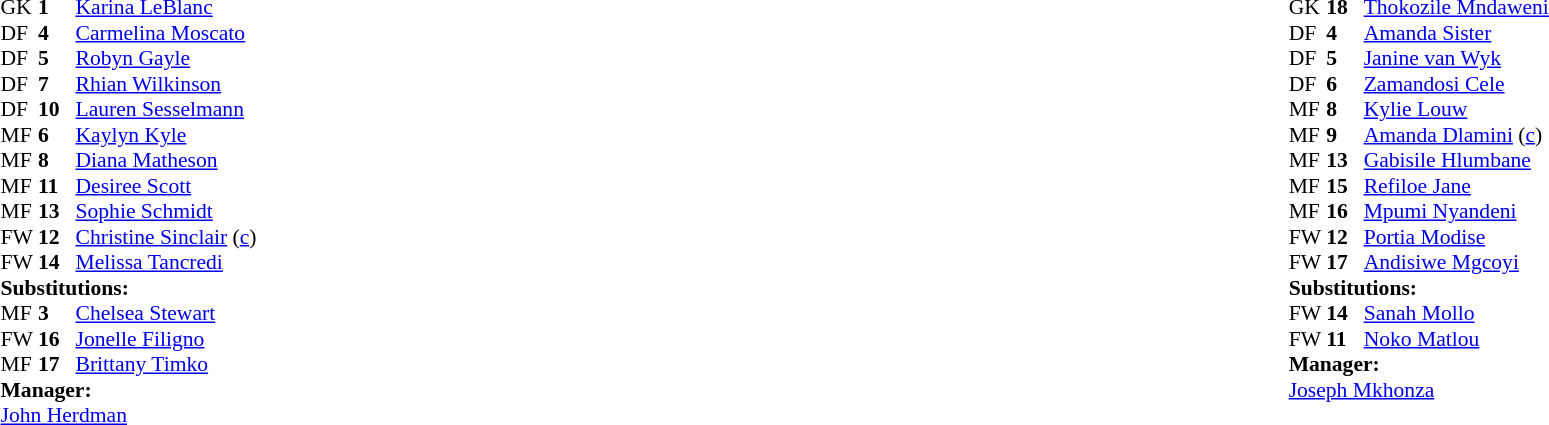<table width="100%">
<tr>
<td valign="top" width="50%"><br><table style="font-size: 90%" cellspacing="0" cellpadding="0">
<tr>
<th width=25></th>
<th width=25></th>
</tr>
<tr>
<td>GK</td>
<td><strong>1</strong></td>
<td><a href='#'>Karina LeBlanc</a></td>
</tr>
<tr>
<td>DF</td>
<td><strong>4</strong></td>
<td><a href='#'>Carmelina Moscato</a></td>
</tr>
<tr>
<td>DF</td>
<td><strong>5</strong></td>
<td><a href='#'>Robyn Gayle</a></td>
<td></td>
<td></td>
</tr>
<tr>
<td>DF</td>
<td><strong>7</strong></td>
<td><a href='#'>Rhian Wilkinson</a></td>
</tr>
<tr>
<td>DF</td>
<td><strong>10</strong></td>
<td><a href='#'>Lauren Sesselmann</a></td>
</tr>
<tr>
<td>MF</td>
<td><strong>6</strong></td>
<td><a href='#'>Kaylyn Kyle</a></td>
<td></td>
<td></td>
</tr>
<tr>
<td>MF</td>
<td><strong>8</strong></td>
<td><a href='#'>Diana Matheson</a></td>
</tr>
<tr>
<td>MF</td>
<td><strong>11</strong></td>
<td><a href='#'>Desiree Scott</a></td>
</tr>
<tr>
<td>MF</td>
<td><strong>13</strong></td>
<td><a href='#'>Sophie Schmidt</a></td>
</tr>
<tr>
<td>FW</td>
<td><strong>12</strong></td>
<td><a href='#'>Christine Sinclair</a> (<a href='#'>c</a>)</td>
</tr>
<tr>
<td>FW</td>
<td><strong>14</strong></td>
<td><a href='#'>Melissa Tancredi</a></td>
<td></td>
<td></td>
</tr>
<tr>
<td colspan=3><strong>Substitutions:</strong></td>
</tr>
<tr>
<td>MF</td>
<td><strong>3</strong></td>
<td><a href='#'>Chelsea Stewart</a></td>
<td></td>
<td></td>
</tr>
<tr>
<td>FW</td>
<td><strong>16</strong></td>
<td><a href='#'>Jonelle Filigno</a></td>
<td></td>
<td></td>
</tr>
<tr>
<td>MF</td>
<td><strong>17</strong></td>
<td><a href='#'>Brittany Timko</a></td>
<td></td>
<td></td>
</tr>
<tr>
<td colspan=3><strong>Manager:</strong></td>
</tr>
<tr>
<td colspan=3> <a href='#'>John Herdman</a></td>
</tr>
</table>
</td>
<td valign="top"></td>
<td valign="top" width="50%"><br><table style="font-size: 90%" cellspacing="0" cellpadding="0" align="center">
<tr>
<th width=25></th>
<th width=25></th>
</tr>
<tr>
<td>GK</td>
<td><strong>18</strong></td>
<td><a href='#'>Thokozile Mndaweni</a></td>
</tr>
<tr>
<td>DF</td>
<td><strong>4</strong></td>
<td><a href='#'>Amanda Sister</a></td>
</tr>
<tr>
<td>DF</td>
<td><strong>5</strong></td>
<td><a href='#'>Janine van Wyk</a></td>
</tr>
<tr>
<td>DF</td>
<td><strong>6</strong></td>
<td><a href='#'>Zamandosi Cele</a></td>
</tr>
<tr>
<td>MF</td>
<td><strong>8</strong></td>
<td><a href='#'>Kylie Louw</a></td>
</tr>
<tr>
<td>MF</td>
<td><strong>9</strong></td>
<td><a href='#'>Amanda Dlamini</a> (<a href='#'>c</a>)</td>
</tr>
<tr>
<td>MF</td>
<td><strong>13</strong></td>
<td><a href='#'>Gabisile Hlumbane</a></td>
</tr>
<tr>
<td>MF</td>
<td><strong>15</strong></td>
<td><a href='#'>Refiloe Jane</a></td>
</tr>
<tr>
<td>MF</td>
<td><strong>16</strong></td>
<td><a href='#'>Mpumi Nyandeni</a></td>
</tr>
<tr>
<td>FW</td>
<td><strong>12</strong></td>
<td><a href='#'>Portia Modise</a></td>
<td></td>
<td></td>
</tr>
<tr>
<td>FW</td>
<td><strong>17</strong></td>
<td><a href='#'>Andisiwe Mgcoyi</a></td>
<td></td>
<td></td>
</tr>
<tr>
<td colspan=3><strong>Substitutions:</strong></td>
</tr>
<tr>
<td>FW</td>
<td><strong>14</strong></td>
<td><a href='#'>Sanah Mollo</a></td>
<td></td>
<td></td>
</tr>
<tr>
<td>FW</td>
<td><strong>11</strong></td>
<td><a href='#'>Noko Matlou</a></td>
<td></td>
<td></td>
</tr>
<tr>
<td colspan=3><strong>Manager:</strong></td>
</tr>
<tr>
<td colspan=3><a href='#'>Joseph Mkhonza</a></td>
</tr>
</table>
</td>
</tr>
</table>
